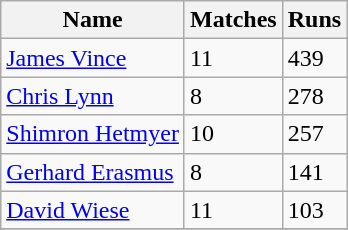<table class="wikitable">
<tr>
<th>Name</th>
<th>Matches</th>
<th>Runs</th>
</tr>
<tr>
<td><a href='#'>James Vince</a></td>
<td>11</td>
<td>439</td>
</tr>
<tr>
<td><a href='#'>Chris Lynn</a></td>
<td>8</td>
<td>278</td>
</tr>
<tr>
<td><a href='#'>Shimron Hetmyer</a></td>
<td>10</td>
<td>257</td>
</tr>
<tr>
<td><a href='#'>Gerhard Erasmus</a></td>
<td>8</td>
<td>141</td>
</tr>
<tr>
<td><a href='#'>David Wiese</a></td>
<td>11</td>
<td>103</td>
</tr>
<tr>
</tr>
</table>
